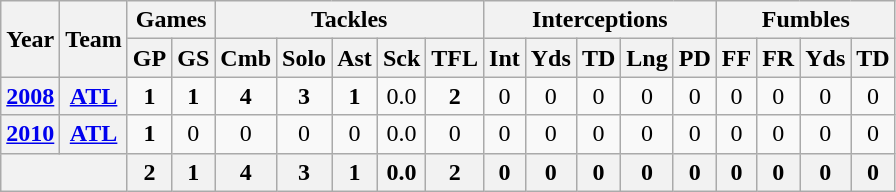<table class="wikitable" style="text-align:center">
<tr>
<th rowspan="2">Year</th>
<th rowspan="2">Team</th>
<th colspan="2">Games</th>
<th colspan="5">Tackles</th>
<th colspan="5">Interceptions</th>
<th colspan="4">Fumbles</th>
</tr>
<tr>
<th>GP</th>
<th>GS</th>
<th>Cmb</th>
<th>Solo</th>
<th>Ast</th>
<th>Sck</th>
<th>TFL</th>
<th>Int</th>
<th>Yds</th>
<th>TD</th>
<th>Lng</th>
<th>PD</th>
<th>FF</th>
<th>FR</th>
<th>Yds</th>
<th>TD</th>
</tr>
<tr>
<th><a href='#'>2008</a></th>
<th><a href='#'>ATL</a></th>
<td><strong>1</strong></td>
<td><strong>1</strong></td>
<td><strong>4</strong></td>
<td><strong>3</strong></td>
<td><strong>1</strong></td>
<td>0.0</td>
<td><strong>2</strong></td>
<td>0</td>
<td>0</td>
<td>0</td>
<td>0</td>
<td>0</td>
<td>0</td>
<td>0</td>
<td>0</td>
<td>0</td>
</tr>
<tr>
<th><a href='#'>2010</a></th>
<th><a href='#'>ATL</a></th>
<td><strong>1</strong></td>
<td>0</td>
<td>0</td>
<td>0</td>
<td>0</td>
<td>0.0</td>
<td>0</td>
<td>0</td>
<td>0</td>
<td>0</td>
<td>0</td>
<td>0</td>
<td>0</td>
<td>0</td>
<td>0</td>
<td>0</td>
</tr>
<tr>
<th colspan="2"></th>
<th>2</th>
<th>1</th>
<th>4</th>
<th>3</th>
<th>1</th>
<th>0.0</th>
<th>2</th>
<th>0</th>
<th>0</th>
<th>0</th>
<th>0</th>
<th>0</th>
<th>0</th>
<th>0</th>
<th>0</th>
<th>0</th>
</tr>
</table>
